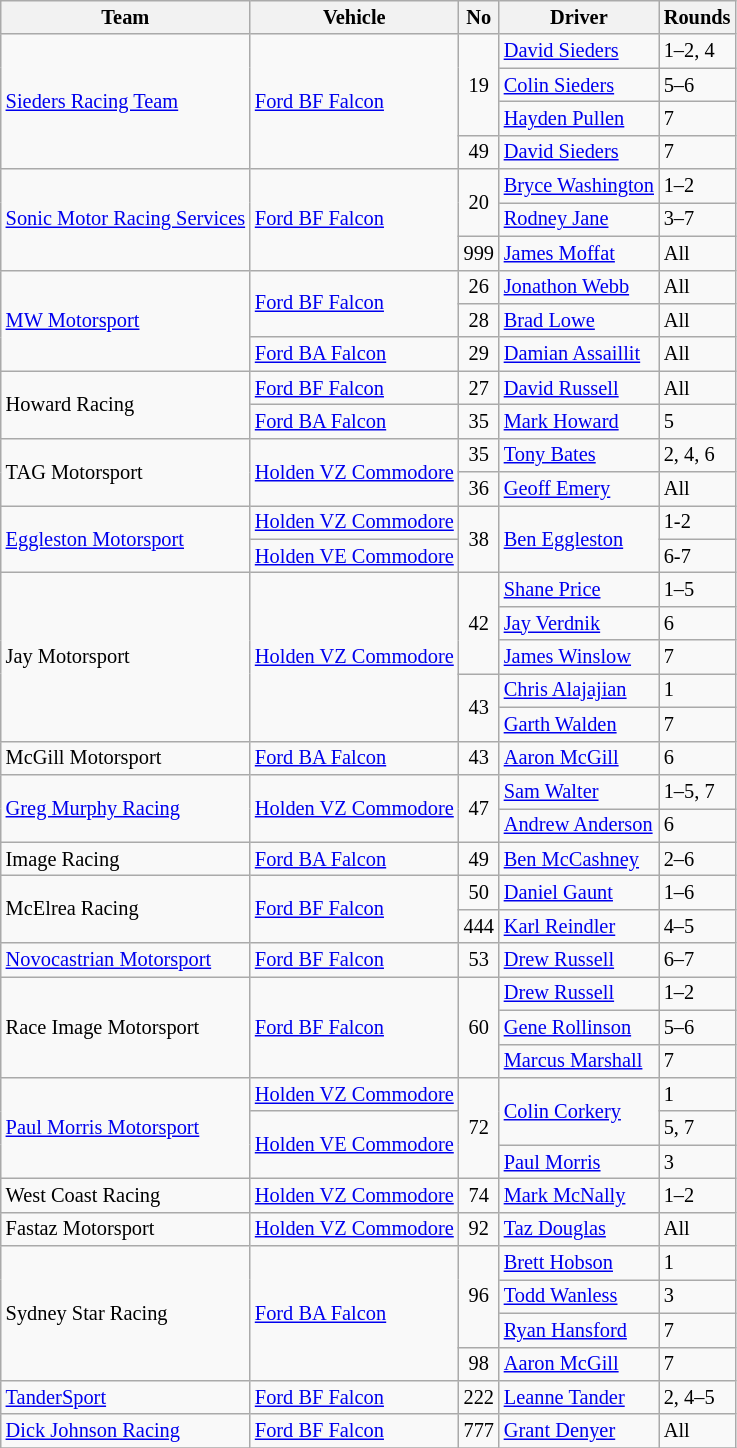<table class="wikitable" style="font-size: 85%;">
<tr>
<th>Team</th>
<th>Vehicle</th>
<th>No</th>
<th>Driver</th>
<th>Rounds</th>
</tr>
<tr>
<td rowspan=4><a href='#'>Sieders Racing Team</a></td>
<td rowspan=4><a href='#'>Ford BF Falcon</a></td>
<td align="middle" rowspan=3>19</td>
<td> <a href='#'>David Sieders</a></td>
<td>1–2, 4</td>
</tr>
<tr>
<td> <a href='#'>Colin Sieders</a></td>
<td>5–6</td>
</tr>
<tr>
<td> <a href='#'>Hayden Pullen</a></td>
<td>7</td>
</tr>
<tr>
<td align="center">49</td>
<td> <a href='#'>David Sieders</a></td>
<td>7</td>
</tr>
<tr>
<td rowspan=3><a href='#'>Sonic Motor Racing Services</a></td>
<td rowspan=3><a href='#'>Ford BF Falcon</a></td>
<td align="middle" rowspan=2>20</td>
<td> <a href='#'>Bryce Washington</a></td>
<td>1–2</td>
</tr>
<tr>
<td> <a href='#'>Rodney Jane</a></td>
<td>3–7</td>
</tr>
<tr>
<td align="center">999</td>
<td> <a href='#'>James Moffat</a></td>
<td>All</td>
</tr>
<tr>
<td rowspan=3><a href='#'>MW Motorsport</a></td>
<td rowspan=2><a href='#'>Ford BF Falcon</a></td>
<td align="center">26</td>
<td> <a href='#'>Jonathon Webb</a></td>
<td>All</td>
</tr>
<tr>
<td align="center">28</td>
<td> <a href='#'>Brad Lowe</a></td>
<td>All</td>
</tr>
<tr>
<td><a href='#'>Ford BA Falcon</a></td>
<td align="center">29</td>
<td> <a href='#'>Damian Assaillit</a></td>
<td>All</td>
</tr>
<tr>
<td rowspan=2>Howard Racing</td>
<td><a href='#'>Ford BF Falcon</a></td>
<td align="center">27</td>
<td> <a href='#'>David Russell</a></td>
<td>All</td>
</tr>
<tr>
<td><a href='#'>Ford BA Falcon</a></td>
<td align="center">35</td>
<td> <a href='#'>Mark Howard</a></td>
<td>5</td>
</tr>
<tr>
<td rowspan=2>TAG Motorsport</td>
<td rowspan=2><a href='#'>Holden VZ Commodore</a></td>
<td align="center">35</td>
<td> <a href='#'>Tony Bates</a></td>
<td>2, 4, 6</td>
</tr>
<tr>
<td align="center">36</td>
<td> <a href='#'>Geoff Emery</a></td>
<td>All</td>
</tr>
<tr>
<td rowspan=2><a href='#'>Eggleston Motorsport</a></td>
<td><a href='#'>Holden VZ Commodore</a></td>
<td align="center" rowspan=2>38</td>
<td rowspan=2> <a href='#'>Ben Eggleston</a></td>
<td>1-2</td>
</tr>
<tr>
<td><a href='#'>Holden VE Commodore</a></td>
<td>6-7</td>
</tr>
<tr>
<td rowspan=5>Jay Motorsport</td>
<td rowspan=5><a href='#'>Holden VZ Commodore</a></td>
<td align="middle" rowspan=3>42</td>
<td> <a href='#'>Shane Price</a></td>
<td>1–5</td>
</tr>
<tr>
<td> <a href='#'>Jay Verdnik</a></td>
<td>6</td>
</tr>
<tr>
<td> <a href='#'>James Winslow</a></td>
<td>7</td>
</tr>
<tr>
<td align="middle" rowspan=2>43</td>
<td> <a href='#'>Chris Alajajian</a></td>
<td>1</td>
</tr>
<tr>
<td> <a href='#'>Garth Walden</a></td>
<td>7</td>
</tr>
<tr>
<td>McGill Motorsport</td>
<td><a href='#'>Ford BA Falcon</a></td>
<td align="center">43</td>
<td> <a href='#'>Aaron McGill</a></td>
<td>6</td>
</tr>
<tr>
<td rowspan=2><a href='#'>Greg Murphy Racing</a></td>
<td rowspan=2><a href='#'>Holden VZ Commodore</a></td>
<td align="middle" rowspan=2>47</td>
<td> <a href='#'>Sam Walter</a></td>
<td>1–5, 7</td>
</tr>
<tr>
<td> <a href='#'>Andrew Anderson</a></td>
<td>6</td>
</tr>
<tr>
<td>Image Racing</td>
<td><a href='#'>Ford BA Falcon</a></td>
<td align="center">49</td>
<td> <a href='#'>Ben McCashney</a></td>
<td>2–6</td>
</tr>
<tr>
<td rowspan=2>McElrea Racing</td>
<td rowspan=2><a href='#'>Ford BF Falcon</a></td>
<td align="center">50</td>
<td> <a href='#'>Daniel Gaunt</a></td>
<td>1–6</td>
</tr>
<tr>
<td align="center">444</td>
<td> <a href='#'>Karl Reindler</a></td>
<td>4–5</td>
</tr>
<tr>
<td><a href='#'>Novocastrian Motorsport</a></td>
<td><a href='#'>Ford BF Falcon</a></td>
<td align="center">53</td>
<td> <a href='#'>Drew Russell</a></td>
<td>6–7</td>
</tr>
<tr>
<td rowspan=3>Race Image Motorsport</td>
<td rowspan=3><a href='#'>Ford BF Falcon</a></td>
<td align="center" rowspan=3>60</td>
<td> <a href='#'>Drew Russell</a></td>
<td>1–2</td>
</tr>
<tr>
<td> <a href='#'>Gene Rollinson</a></td>
<td>5–6</td>
</tr>
<tr>
<td> <a href='#'>Marcus Marshall</a></td>
<td>7</td>
</tr>
<tr>
<td rowspan=3><a href='#'>Paul Morris Motorsport</a></td>
<td><a href='#'>Holden VZ Commodore</a></td>
<td align="center" rowspan=3>72</td>
<td rowspan=2> <a href='#'>Colin Corkery</a></td>
<td>1</td>
</tr>
<tr>
<td rowspan=2><a href='#'>Holden VE Commodore</a></td>
<td>5, 7</td>
</tr>
<tr>
<td> <a href='#'>Paul Morris</a></td>
<td>3</td>
</tr>
<tr>
<td>West Coast Racing</td>
<td><a href='#'>Holden VZ Commodore</a></td>
<td align="center">74</td>
<td> <a href='#'>Mark McNally</a></td>
<td>1–2</td>
</tr>
<tr>
<td>Fastaz Motorsport</td>
<td><a href='#'>Holden VZ Commodore</a></td>
<td align="center">92</td>
<td> <a href='#'>Taz Douglas</a></td>
<td>All</td>
</tr>
<tr>
<td rowspan=4>Sydney Star Racing</td>
<td rowspan=4><a href='#'>Ford BA Falcon</a></td>
<td align="center" rowspan=3>96</td>
<td> <a href='#'>Brett Hobson</a></td>
<td>1</td>
</tr>
<tr>
<td> <a href='#'>Todd Wanless</a></td>
<td>3</td>
</tr>
<tr>
<td> <a href='#'>Ryan Hansford</a></td>
<td>7</td>
</tr>
<tr>
<td align="center">98</td>
<td> <a href='#'>Aaron McGill</a></td>
<td>7</td>
</tr>
<tr>
<td><a href='#'>TanderSport</a></td>
<td><a href='#'>Ford BF Falcon</a></td>
<td align="center">222</td>
<td> <a href='#'>Leanne Tander</a></td>
<td>2, 4–5</td>
</tr>
<tr>
<td><a href='#'>Dick Johnson Racing</a></td>
<td><a href='#'>Ford BF Falcon</a></td>
<td align="center">777</td>
<td> <a href='#'>Grant Denyer</a></td>
<td>All</td>
</tr>
<tr>
</tr>
</table>
